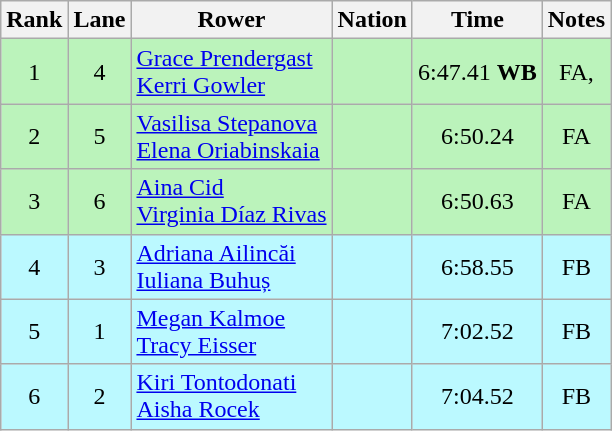<table class="wikitable sortable" style="text-align:center">
<tr>
<th>Rank</th>
<th>Lane</th>
<th>Rower</th>
<th>Nation</th>
<th>Time</th>
<th>Notes</th>
</tr>
<tr bgcolor=bbf3bb>
<td>1</td>
<td>4</td>
<td align=left><a href='#'>Grace Prendergast</a><br><a href='#'>Kerri Gowler</a></td>
<td align=left></td>
<td>6:47.41 <strong>WB</strong></td>
<td>FA,</td>
</tr>
<tr bgcolor=bbf3bb>
<td>2</td>
<td>5</td>
<td align=left><a href='#'>Vasilisa Stepanova</a><br><a href='#'>Elena Oriabinskaia</a></td>
<td align=left></td>
<td>6:50.24</td>
<td>FA</td>
</tr>
<tr bgcolor=bbf3bb>
<td>3</td>
<td>6</td>
<td align=left><a href='#'>Aina Cid</a><br><a href='#'>Virginia Díaz Rivas</a></td>
<td align=left></td>
<td>6:50.63</td>
<td>FA</td>
</tr>
<tr bgcolor=bbf9ff>
<td>4</td>
<td>3</td>
<td align=left><a href='#'>Adriana Ailincăi</a><br><a href='#'>Iuliana Buhuș</a></td>
<td align=left></td>
<td>6:58.55</td>
<td>FB</td>
</tr>
<tr bgcolor=bbf9ff>
<td>5</td>
<td>1</td>
<td align=left><a href='#'>Megan Kalmoe</a><br><a href='#'>Tracy Eisser</a></td>
<td align=left></td>
<td>7:02.52</td>
<td>FB</td>
</tr>
<tr bgcolor=bbf9ff>
<td>6</td>
<td>2</td>
<td align=left><a href='#'>Kiri Tontodonati</a><br><a href='#'>Aisha Rocek</a></td>
<td align=left></td>
<td>7:04.52</td>
<td>FB</td>
</tr>
</table>
